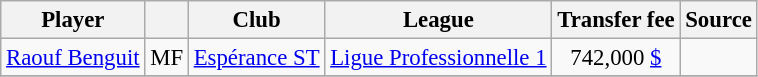<table class="wikitable plainrowheaders sortable" style="text-align:center;font-size:95%">
<tr>
<th>Player</th>
<th></th>
<th>Club</th>
<th>League</th>
<th>Transfer fee</th>
<th>Source</th>
</tr>
<tr>
<td align="left"> <a href='#'>Raouf Benguit</a></td>
<td>MF</td>
<td><a href='#'>Espérance ST</a></td>
<td> <a href='#'>Ligue Professionnelle 1</a></td>
<td>742,000 <a href='#'>$</a></td>
<td></td>
</tr>
<tr>
</tr>
</table>
